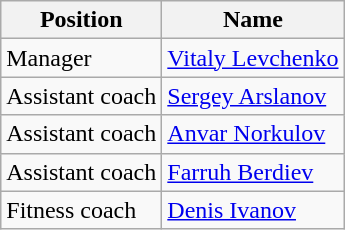<table class="wikitable">
<tr>
<th>Position</th>
<th>Name</th>
</tr>
<tr>
<td>Manager</td>
<td> <a href='#'>Vitaly Levchenko</a></td>
</tr>
<tr>
<td>Assistant coach</td>
<td> <a href='#'>Sergey Arslanov</a></td>
</tr>
<tr>
<td>Assistant coach</td>
<td> <a href='#'>Anvar Norkulov</a></td>
</tr>
<tr>
<td>Assistant coach</td>
<td> <a href='#'>Farruh Berdiev</a></td>
</tr>
<tr>
<td>Fitness coach</td>
<td> <a href='#'>Denis Ivanov</a></td>
</tr>
</table>
